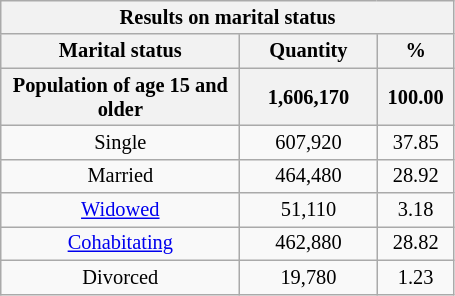<table class="wikitable" id="cx55" style="text-align: center; margin-right: 8px; font-size: 85%; margin-bottom: 10px;" width="24%">
<tr>
<th colspan="8">Results on marital status<br></th>
</tr>
<tr>
<th width="35%">Marital status</th>
<th width="20%">Quantity</th>
<th width="5%">%</th>
</tr>
<tr>
<th>Population of age 15 and older</th>
<th align="center">1,606,170</th>
<th align="center">100.00</th>
</tr>
<tr>
<td>Single</td>
<td align="center">607,920</td>
<td align="center">37.85</td>
</tr>
<tr>
<td>Married</td>
<td align="center">464,480</td>
<td align="center">28.92</td>
</tr>
<tr>
<td><a href='#'>Widowed</a></td>
<td align="center">51,110</td>
<td align="center">3.18</td>
</tr>
<tr>
<td><a href='#'>Cohabitating</a></td>
<td align="center">462,880</td>
<td align="center">28.82</td>
</tr>
<tr>
<td>Divorced</td>
<td align="center">19,780</td>
<td align="center">1.23</td>
</tr>
</table>
